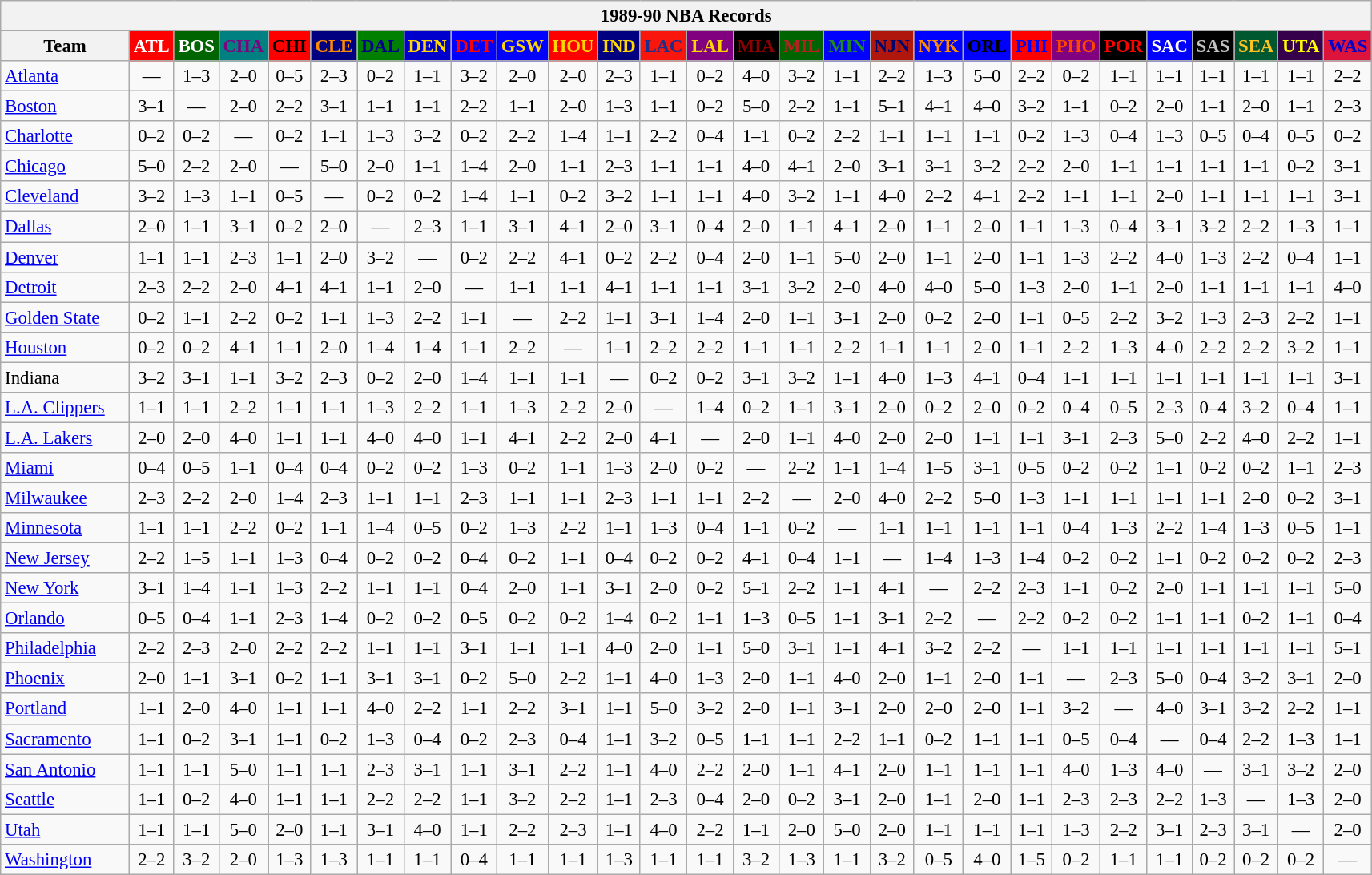<table class="wikitable" style="font-size:95%; text-align:center;">
<tr>
<th colspan=28>1989-90 NBA Records</th>
</tr>
<tr>
<th width=100>Team</th>
<th style="background:#FF0000;color:#FFFFFF;width=35">ATL</th>
<th style="background:#006400;color:#FFFFFF;width=35">BOS</th>
<th style="background:#008080;color:#800080;width=35">CHA</th>
<th style="background:#FF0000;color:#000000;width=35">CHI</th>
<th style="background:#000080;color:#FF8C00;width=35">CLE</th>
<th style="background:#008000;color:#00008B;width=35">DAL</th>
<th style="background:#0000CD;color:#FFD700;width=35">DEN</th>
<th style="background:#0000FF;color:#FF0000;width=35">DET</th>
<th style="background:#0000FF;color:#FFD700;width=35">GSW</th>
<th style="background:#FF0000;color:#FFD700;width=35">HOU</th>
<th style="background:#000080;color:#FFD700;width=35">IND</th>
<th style="background:#F9160D;color:#1A2E8B;width=35">LAC</th>
<th style="background:#800080;color:#FFD700;width=35">LAL</th>
<th style="background:#000000;color:#8B0000;width=35">MIA</th>
<th style="background:#006400;color:#B22222;width=35">MIL</th>
<th style="background:#0000FF;color:#228B22;width=35">MIN</th>
<th style="background:#B0170C;color:#00056D;width=35">NJN</th>
<th style="background:#0000FF;color:#FF8C00;width=35">NYK</th>
<th style="background:#0000FF;color:#000000;width=35">ORL</th>
<th style="background:#FF0000;color:#0000FF;width=35">PHI</th>
<th style="background:#800080;color:#FF4500;width=35">PHO</th>
<th style="background:#000000;color:#FF0000;width=35">POR</th>
<th style="background:#0000FF;color:#FFFFFF;width=35">SAC</th>
<th style="background:#000000;color:#C0C0C0;width=35">SAS</th>
<th style="background:#005831;color:#FFC322;width=35">SEA</th>
<th style="background:#36004A;color:#FFFF00;width=35">UTA</th>
<th style="background:#DC143C;color:#0000CD;width=35">WAS</th>
</tr>
<tr>
<td style="text-align:left;"><a href='#'>Atlanta</a></td>
<td>—</td>
<td>1–3</td>
<td>2–0</td>
<td>0–5</td>
<td>2–3</td>
<td>0–2</td>
<td>1–1</td>
<td>3–2</td>
<td>2–0</td>
<td>2–0</td>
<td>2–3</td>
<td>1–1</td>
<td>0–2</td>
<td>4–0</td>
<td>3–2</td>
<td>1–1</td>
<td>2–2</td>
<td>1–3</td>
<td>5–0</td>
<td>2–2</td>
<td>0–2</td>
<td>1–1</td>
<td>1–1</td>
<td>1–1</td>
<td>1–1</td>
<td>1–1</td>
<td>2–2</td>
</tr>
<tr>
<td style="text-align:left;"><a href='#'>Boston</a></td>
<td>3–1</td>
<td>—</td>
<td>2–0</td>
<td>2–2</td>
<td>3–1</td>
<td>1–1</td>
<td>1–1</td>
<td>2–2</td>
<td>1–1</td>
<td>2–0</td>
<td>1–3</td>
<td>1–1</td>
<td>0–2</td>
<td>5–0</td>
<td>2–2</td>
<td>1–1</td>
<td>5–1</td>
<td>4–1</td>
<td>4–0</td>
<td>3–2</td>
<td>1–1</td>
<td>0–2</td>
<td>2–0</td>
<td>1–1</td>
<td>2–0</td>
<td>1–1</td>
<td>2–3</td>
</tr>
<tr>
<td style="text-align:left;"><a href='#'>Charlotte</a></td>
<td>0–2</td>
<td>0–2</td>
<td>—</td>
<td>0–2</td>
<td>1–1</td>
<td>1–3</td>
<td>3–2</td>
<td>0–2</td>
<td>2–2</td>
<td>1–4</td>
<td>1–1</td>
<td>2–2</td>
<td>0–4</td>
<td>1–1</td>
<td>0–2</td>
<td>2–2</td>
<td>1–1</td>
<td>1–1</td>
<td>1–1</td>
<td>0–2</td>
<td>1–3</td>
<td>0–4</td>
<td>1–3</td>
<td>0–5</td>
<td>0–4</td>
<td>0–5</td>
<td>0–2</td>
</tr>
<tr>
<td style="text-align:left;"><a href='#'>Chicago</a></td>
<td>5–0</td>
<td>2–2</td>
<td>2–0</td>
<td>—</td>
<td>5–0</td>
<td>2–0</td>
<td>1–1</td>
<td>1–4</td>
<td>2–0</td>
<td>1–1</td>
<td>2–3</td>
<td>1–1</td>
<td>1–1</td>
<td>4–0</td>
<td>4–1</td>
<td>2–0</td>
<td>3–1</td>
<td>3–1</td>
<td>3–2</td>
<td>2–2</td>
<td>2–0</td>
<td>1–1</td>
<td>1–1</td>
<td>1–1</td>
<td>1–1</td>
<td>0–2</td>
<td>3–1</td>
</tr>
<tr>
<td style="text-align:left;"><a href='#'>Cleveland</a></td>
<td>3–2</td>
<td>1–3</td>
<td>1–1</td>
<td>0–5</td>
<td>—</td>
<td>0–2</td>
<td>0–2</td>
<td>1–4</td>
<td>1–1</td>
<td>0–2</td>
<td>3–2</td>
<td>1–1</td>
<td>1–1</td>
<td>4–0</td>
<td>3–2</td>
<td>1–1</td>
<td>4–0</td>
<td>2–2</td>
<td>4–1</td>
<td>2–2</td>
<td>1–1</td>
<td>1–1</td>
<td>2–0</td>
<td>1–1</td>
<td>1–1</td>
<td>1–1</td>
<td>3–1</td>
</tr>
<tr>
<td style="text-align:left;"><a href='#'>Dallas</a></td>
<td>2–0</td>
<td>1–1</td>
<td>3–1</td>
<td>0–2</td>
<td>2–0</td>
<td>—</td>
<td>2–3</td>
<td>1–1</td>
<td>3–1</td>
<td>4–1</td>
<td>2–0</td>
<td>3–1</td>
<td>0–4</td>
<td>2–0</td>
<td>1–1</td>
<td>4–1</td>
<td>2–0</td>
<td>1–1</td>
<td>2–0</td>
<td>1–1</td>
<td>1–3</td>
<td>0–4</td>
<td>3–1</td>
<td>3–2</td>
<td>2–2</td>
<td>1–3</td>
<td>1–1</td>
</tr>
<tr>
<td style="text-align:left;"><a href='#'>Denver</a></td>
<td>1–1</td>
<td>1–1</td>
<td>2–3</td>
<td>1–1</td>
<td>2–0</td>
<td>3–2</td>
<td>—</td>
<td>0–2</td>
<td>2–2</td>
<td>4–1</td>
<td>0–2</td>
<td>2–2</td>
<td>0–4</td>
<td>2–0</td>
<td>1–1</td>
<td>5–0</td>
<td>2–0</td>
<td>1–1</td>
<td>2–0</td>
<td>1–1</td>
<td>1–3</td>
<td>2–2</td>
<td>4–0</td>
<td>1–3</td>
<td>2–2</td>
<td>0–4</td>
<td>1–1</td>
</tr>
<tr>
<td style="text-align:left;"><a href='#'>Detroit</a></td>
<td>2–3</td>
<td>2–2</td>
<td>2–0</td>
<td>4–1</td>
<td>4–1</td>
<td>1–1</td>
<td>2–0</td>
<td>—</td>
<td>1–1</td>
<td>1–1</td>
<td>4–1</td>
<td>1–1</td>
<td>1–1</td>
<td>3–1</td>
<td>3–2</td>
<td>2–0</td>
<td>4–0</td>
<td>4–0</td>
<td>5–0</td>
<td>1–3</td>
<td>2–0</td>
<td>1–1</td>
<td>2–0</td>
<td>1–1</td>
<td>1–1</td>
<td>1–1</td>
<td>4–0</td>
</tr>
<tr>
<td style="text-align:left;"><a href='#'>Golden State</a></td>
<td>0–2</td>
<td>1–1</td>
<td>2–2</td>
<td>0–2</td>
<td>1–1</td>
<td>1–3</td>
<td>2–2</td>
<td>1–1</td>
<td>—</td>
<td>2–2</td>
<td>1–1</td>
<td>3–1</td>
<td>1–4</td>
<td>2–0</td>
<td>1–1</td>
<td>3–1</td>
<td>2–0</td>
<td>0–2</td>
<td>2–0</td>
<td>1–1</td>
<td>0–5</td>
<td>2–2</td>
<td>3–2</td>
<td>1–3</td>
<td>2–3</td>
<td>2–2</td>
<td>1–1</td>
</tr>
<tr>
<td style="text-align:left;"><a href='#'>Houston</a></td>
<td>0–2</td>
<td>0–2</td>
<td>4–1</td>
<td>1–1</td>
<td>2–0</td>
<td>1–4</td>
<td>1–4</td>
<td>1–1</td>
<td>2–2</td>
<td>—</td>
<td>1–1</td>
<td>2–2</td>
<td>2–2</td>
<td>1–1</td>
<td>1–1</td>
<td>2–2</td>
<td>1–1</td>
<td>1–1</td>
<td>2–0</td>
<td>1–1</td>
<td>2–2</td>
<td>1–3</td>
<td>4–0</td>
<td>2–2</td>
<td>2–2</td>
<td>3–2</td>
<td>1–1</td>
</tr>
<tr>
<td style="text-align:left;">Indiana</td>
<td>3–2</td>
<td>3–1</td>
<td>1–1</td>
<td>3–2</td>
<td>2–3</td>
<td>0–2</td>
<td>2–0</td>
<td>1–4</td>
<td>1–1</td>
<td>1–1</td>
<td>—</td>
<td>0–2</td>
<td>0–2</td>
<td>3–1</td>
<td>3–2</td>
<td>1–1</td>
<td>4–0</td>
<td>1–3</td>
<td>4–1</td>
<td>0–4</td>
<td>1–1</td>
<td>1–1</td>
<td>1–1</td>
<td>1–1</td>
<td>1–1</td>
<td>1–1</td>
<td>3–1</td>
</tr>
<tr>
<td style="text-align:left;"><a href='#'>L.A. Clippers</a></td>
<td>1–1</td>
<td>1–1</td>
<td>2–2</td>
<td>1–1</td>
<td>1–1</td>
<td>1–3</td>
<td>2–2</td>
<td>1–1</td>
<td>1–3</td>
<td>2–2</td>
<td>2–0</td>
<td>—</td>
<td>1–4</td>
<td>0–2</td>
<td>1–1</td>
<td>3–1</td>
<td>2–0</td>
<td>0–2</td>
<td>2–0</td>
<td>0–2</td>
<td>0–4</td>
<td>0–5</td>
<td>2–3</td>
<td>0–4</td>
<td>3–2</td>
<td>0–4</td>
<td>1–1</td>
</tr>
<tr>
<td style="text-align:left;"><a href='#'>L.A. Lakers</a></td>
<td>2–0</td>
<td>2–0</td>
<td>4–0</td>
<td>1–1</td>
<td>1–1</td>
<td>4–0</td>
<td>4–0</td>
<td>1–1</td>
<td>4–1</td>
<td>2–2</td>
<td>2–0</td>
<td>4–1</td>
<td>—</td>
<td>2–0</td>
<td>1–1</td>
<td>4–0</td>
<td>2–0</td>
<td>2–0</td>
<td>1–1</td>
<td>1–1</td>
<td>3–1</td>
<td>2–3</td>
<td>5–0</td>
<td>2–2</td>
<td>4–0</td>
<td>2–2</td>
<td>1–1</td>
</tr>
<tr>
<td style="text-align:left;"><a href='#'>Miami</a></td>
<td>0–4</td>
<td>0–5</td>
<td>1–1</td>
<td>0–4</td>
<td>0–4</td>
<td>0–2</td>
<td>0–2</td>
<td>1–3</td>
<td>0–2</td>
<td>1–1</td>
<td>1–3</td>
<td>2–0</td>
<td>0–2</td>
<td>—</td>
<td>2–2</td>
<td>1–1</td>
<td>1–4</td>
<td>1–5</td>
<td>3–1</td>
<td>0–5</td>
<td>0–2</td>
<td>0–2</td>
<td>1–1</td>
<td>0–2</td>
<td>0–2</td>
<td>1–1</td>
<td>2–3</td>
</tr>
<tr>
<td style="text-align:left;"><a href='#'>Milwaukee</a></td>
<td>2–3</td>
<td>2–2</td>
<td>2–0</td>
<td>1–4</td>
<td>2–3</td>
<td>1–1</td>
<td>1–1</td>
<td>2–3</td>
<td>1–1</td>
<td>1–1</td>
<td>2–3</td>
<td>1–1</td>
<td>1–1</td>
<td>2–2</td>
<td>—</td>
<td>2–0</td>
<td>4–0</td>
<td>2–2</td>
<td>5–0</td>
<td>1–3</td>
<td>1–1</td>
<td>1–1</td>
<td>1–1</td>
<td>1–1</td>
<td>2–0</td>
<td>0–2</td>
<td>3–1</td>
</tr>
<tr>
<td style="text-align:left;"><a href='#'>Minnesota</a></td>
<td>1–1</td>
<td>1–1</td>
<td>2–2</td>
<td>0–2</td>
<td>1–1</td>
<td>1–4</td>
<td>0–5</td>
<td>0–2</td>
<td>1–3</td>
<td>2–2</td>
<td>1–1</td>
<td>1–3</td>
<td>0–4</td>
<td>1–1</td>
<td>0–2</td>
<td>—</td>
<td>1–1</td>
<td>1–1</td>
<td>1–1</td>
<td>1–1</td>
<td>0–4</td>
<td>1–3</td>
<td>2–2</td>
<td>1–4</td>
<td>1–3</td>
<td>0–5</td>
<td>1–1</td>
</tr>
<tr>
<td style="text-align:left;"><a href='#'>New Jersey</a></td>
<td>2–2</td>
<td>1–5</td>
<td>1–1</td>
<td>1–3</td>
<td>0–4</td>
<td>0–2</td>
<td>0–2</td>
<td>0–4</td>
<td>0–2</td>
<td>1–1</td>
<td>0–4</td>
<td>0–2</td>
<td>0–2</td>
<td>4–1</td>
<td>0–4</td>
<td>1–1</td>
<td>—</td>
<td>1–4</td>
<td>1–3</td>
<td>1–4</td>
<td>0–2</td>
<td>0–2</td>
<td>1–1</td>
<td>0–2</td>
<td>0–2</td>
<td>0–2</td>
<td>2–3</td>
</tr>
<tr>
<td style="text-align:left;"><a href='#'>New York</a></td>
<td>3–1</td>
<td>1–4</td>
<td>1–1</td>
<td>1–3</td>
<td>2–2</td>
<td>1–1</td>
<td>1–1</td>
<td>0–4</td>
<td>2–0</td>
<td>1–1</td>
<td>3–1</td>
<td>2–0</td>
<td>0–2</td>
<td>5–1</td>
<td>2–2</td>
<td>1–1</td>
<td>4–1</td>
<td>—</td>
<td>2–2</td>
<td>2–3</td>
<td>1–1</td>
<td>0–2</td>
<td>2–0</td>
<td>1–1</td>
<td>1–1</td>
<td>1–1</td>
<td>5–0</td>
</tr>
<tr>
<td style="text-align:left;"><a href='#'>Orlando</a></td>
<td>0–5</td>
<td>0–4</td>
<td>1–1</td>
<td>2–3</td>
<td>1–4</td>
<td>0–2</td>
<td>0–2</td>
<td>0–5</td>
<td>0–2</td>
<td>0–2</td>
<td>1–4</td>
<td>0–2</td>
<td>1–1</td>
<td>1–3</td>
<td>0–5</td>
<td>1–1</td>
<td>3–1</td>
<td>2–2</td>
<td>—</td>
<td>2–2</td>
<td>0–2</td>
<td>0–2</td>
<td>1–1</td>
<td>1–1</td>
<td>0–2</td>
<td>1–1</td>
<td>0–4</td>
</tr>
<tr>
<td style="text-align:left;"><a href='#'>Philadelphia</a></td>
<td>2–2</td>
<td>2–3</td>
<td>2–0</td>
<td>2–2</td>
<td>2–2</td>
<td>1–1</td>
<td>1–1</td>
<td>3–1</td>
<td>1–1</td>
<td>1–1</td>
<td>4–0</td>
<td>2–0</td>
<td>1–1</td>
<td>5–0</td>
<td>3–1</td>
<td>1–1</td>
<td>4–1</td>
<td>3–2</td>
<td>2–2</td>
<td>—</td>
<td>1–1</td>
<td>1–1</td>
<td>1–1</td>
<td>1–1</td>
<td>1–1</td>
<td>1–1</td>
<td>5–1</td>
</tr>
<tr>
<td style="text-align:left;"><a href='#'>Phoenix</a></td>
<td>2–0</td>
<td>1–1</td>
<td>3–1</td>
<td>0–2</td>
<td>1–1</td>
<td>3–1</td>
<td>3–1</td>
<td>0–2</td>
<td>5–0</td>
<td>2–2</td>
<td>1–1</td>
<td>4–0</td>
<td>1–3</td>
<td>2–0</td>
<td>1–1</td>
<td>4–0</td>
<td>2–0</td>
<td>1–1</td>
<td>2–0</td>
<td>1–1</td>
<td>—</td>
<td>2–3</td>
<td>5–0</td>
<td>0–4</td>
<td>3–2</td>
<td>3–1</td>
<td>2–0</td>
</tr>
<tr>
<td style="text-align:left;"><a href='#'>Portland</a></td>
<td>1–1</td>
<td>2–0</td>
<td>4–0</td>
<td>1–1</td>
<td>1–1</td>
<td>4–0</td>
<td>2–2</td>
<td>1–1</td>
<td>2–2</td>
<td>3–1</td>
<td>1–1</td>
<td>5–0</td>
<td>3–2</td>
<td>2–0</td>
<td>1–1</td>
<td>3–1</td>
<td>2–0</td>
<td>2–0</td>
<td>2–0</td>
<td>1–1</td>
<td>3–2</td>
<td>—</td>
<td>4–0</td>
<td>3–1</td>
<td>3–2</td>
<td>2–2</td>
<td>1–1</td>
</tr>
<tr>
<td style="text-align:left;"><a href='#'>Sacramento</a></td>
<td>1–1</td>
<td>0–2</td>
<td>3–1</td>
<td>1–1</td>
<td>0–2</td>
<td>1–3</td>
<td>0–4</td>
<td>0–2</td>
<td>2–3</td>
<td>0–4</td>
<td>1–1</td>
<td>3–2</td>
<td>0–5</td>
<td>1–1</td>
<td>1–1</td>
<td>2–2</td>
<td>1–1</td>
<td>0–2</td>
<td>1–1</td>
<td>1–1</td>
<td>0–5</td>
<td>0–4</td>
<td>—</td>
<td>0–4</td>
<td>2–2</td>
<td>1–3</td>
<td>1–1</td>
</tr>
<tr>
<td style="text-align:left;"><a href='#'>San Antonio</a></td>
<td>1–1</td>
<td>1–1</td>
<td>5–0</td>
<td>1–1</td>
<td>1–1</td>
<td>2–3</td>
<td>3–1</td>
<td>1–1</td>
<td>3–1</td>
<td>2–2</td>
<td>1–1</td>
<td>4–0</td>
<td>2–2</td>
<td>2–0</td>
<td>1–1</td>
<td>4–1</td>
<td>2–0</td>
<td>1–1</td>
<td>1–1</td>
<td>1–1</td>
<td>4–0</td>
<td>1–3</td>
<td>4–0</td>
<td>—</td>
<td>3–1</td>
<td>3–2</td>
<td>2–0</td>
</tr>
<tr>
<td style="text-align:left;"><a href='#'>Seattle</a></td>
<td>1–1</td>
<td>0–2</td>
<td>4–0</td>
<td>1–1</td>
<td>1–1</td>
<td>2–2</td>
<td>2–2</td>
<td>1–1</td>
<td>3–2</td>
<td>2–2</td>
<td>1–1</td>
<td>2–3</td>
<td>0–4</td>
<td>2–0</td>
<td>0–2</td>
<td>3–1</td>
<td>2–0</td>
<td>1–1</td>
<td>2–0</td>
<td>1–1</td>
<td>2–3</td>
<td>2–3</td>
<td>2–2</td>
<td>1–3</td>
<td>—</td>
<td>1–3</td>
<td>2–0</td>
</tr>
<tr>
<td style="text-align:left;"><a href='#'>Utah</a></td>
<td>1–1</td>
<td>1–1</td>
<td>5–0</td>
<td>2–0</td>
<td>1–1</td>
<td>3–1</td>
<td>4–0</td>
<td>1–1</td>
<td>2–2</td>
<td>2–3</td>
<td>1–1</td>
<td>4–0</td>
<td>2–2</td>
<td>1–1</td>
<td>2–0</td>
<td>5–0</td>
<td>2–0</td>
<td>1–1</td>
<td>1–1</td>
<td>1–1</td>
<td>1–3</td>
<td>2–2</td>
<td>3–1</td>
<td>2–3</td>
<td>3–1</td>
<td>—</td>
<td>2–0</td>
</tr>
<tr>
<td style="text-align:left;"><a href='#'>Washington</a></td>
<td>2–2</td>
<td>3–2</td>
<td>2–0</td>
<td>1–3</td>
<td>1–3</td>
<td>1–1</td>
<td>1–1</td>
<td>0–4</td>
<td>1–1</td>
<td>1–1</td>
<td>1–3</td>
<td>1–1</td>
<td>1–1</td>
<td>3–2</td>
<td>1–3</td>
<td>1–1</td>
<td>3–2</td>
<td>0–5</td>
<td>4–0</td>
<td>1–5</td>
<td>0–2</td>
<td>1–1</td>
<td>1–1</td>
<td>0–2</td>
<td>0–2</td>
<td>0–2</td>
<td>—</td>
</tr>
</table>
